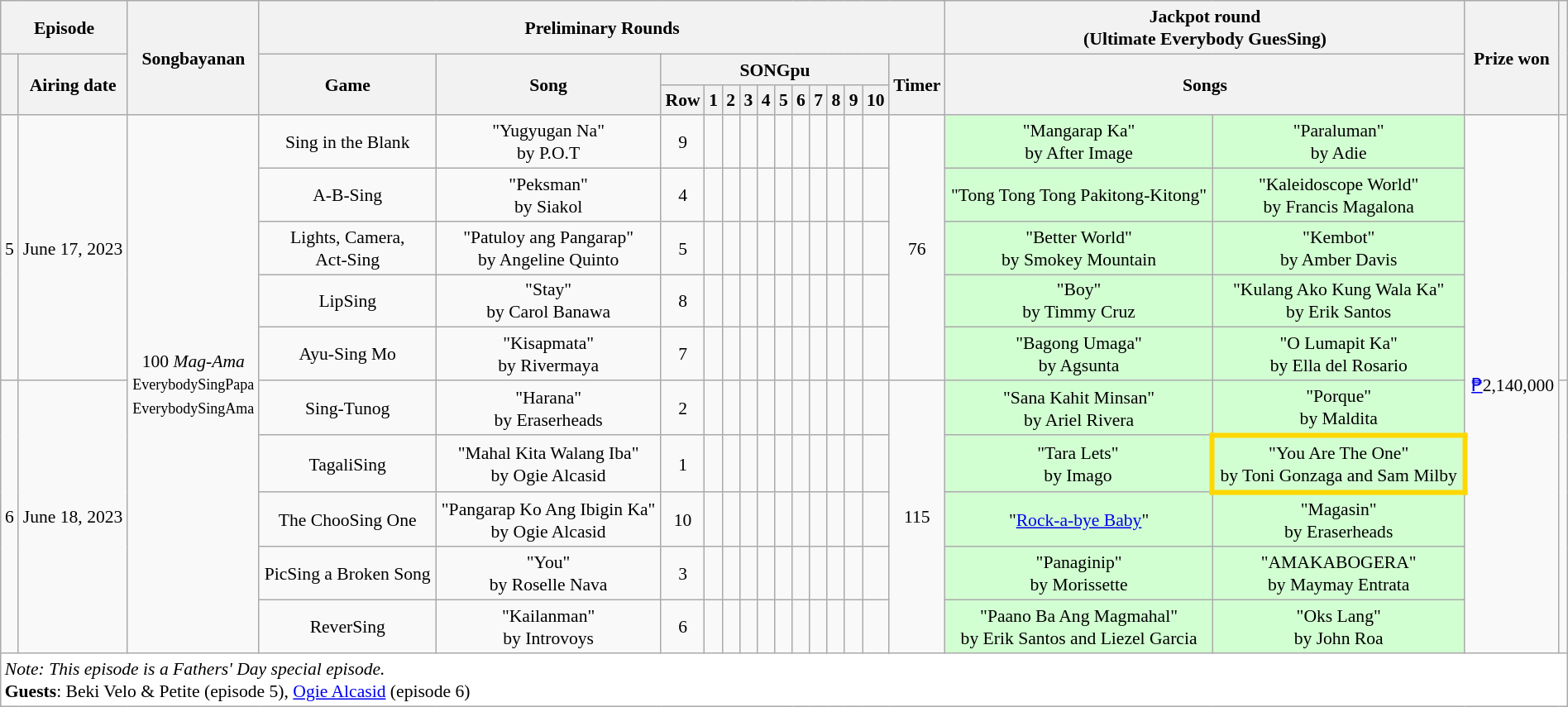<table class="wikitable mw-collapsible mw-collapsed" style="text-align:center; font-size:90%; line-height:18px;" width="100%">
<tr>
<th colspan=2>Episode</th>
<th rowspan=3>Songbayanan</th>
<th colspan=14>Preliminary Rounds</th>
<th colspan=2>Jackpot round<br><strong>(Ultimate Everybody GuesSing)</strong></th>
<th rowspan=3>Prize won</th>
<th rowspan=3></th>
</tr>
<tr>
<th rowspan=2></th>
<th rowspan=2>Airing date</th>
<th rowspan=2>Game</th>
<th rowspan=2>Song</th>
<th colspan=11>SONGpu</th>
<th rowspan=2>Timer</th>
<th colspan=2 rowspan=2>Songs</th>
</tr>
<tr>
<th>Row</th>
<th>1</th>
<th>2</th>
<th>3</th>
<th>4</th>
<th>5</th>
<th>6</th>
<th>7</th>
<th>8</th>
<th>9</th>
<th>10</th>
</tr>
<tr>
<td rowspan=5>5</td>
<td rowspan=5>June 17, 2023</td>
<td rowspan=10>100 <em>Mag-Ama</em><br><small>EverybodySingPapa<br>EverybodySingAma</small></td>
<td>Sing in the Blank</td>
<td>"Yugyugan Na"<br>by P.O.T</td>
<td>9</td>
<td></td>
<td></td>
<td></td>
<td></td>
<td></td>
<td></td>
<td></td>
<td></td>
<td></td>
<td></td>
<td rowspan=5>76 </td>
<td bgcolor=D2FFD2>"Mangarap Ka"<br>by After Image</td>
<td bgcolor=D2FFD2>"Paraluman"<br>by Adie</td>
<td rowspan=10><a href='#'>₱</a>2,140,000</td>
<td rowspan=5><br></td>
</tr>
<tr>
<td>A-B-Sing</td>
<td>"Peksman"<br>by Siakol</td>
<td>4</td>
<td></td>
<td></td>
<td></td>
<td></td>
<td></td>
<td></td>
<td></td>
<td></td>
<td></td>
<td></td>
<td bgcolor=D2FFD2>"Tong Tong Tong Pakitong-Kitong"</td>
<td bgcolor=D2FFD2>"Kaleidoscope World"<br>by Francis Magalona</td>
</tr>
<tr>
<td>Lights, Camera,<br>Act-Sing</td>
<td>"Patuloy ang Pangarap"<br>by Angeline Quinto</td>
<td>5</td>
<td></td>
<td></td>
<td></td>
<td></td>
<td></td>
<td></td>
<td></td>
<td></td>
<td></td>
<td></td>
<td bgcolor=D2FFD2>"Better World"<br>by Smokey Mountain</td>
<td bgcolor=D2FFD2>"Kembot"<br>by Amber Davis</td>
</tr>
<tr>
<td>LipSing</td>
<td>"Stay"<br>by Carol Banawa</td>
<td>8</td>
<td></td>
<td></td>
<td></td>
<td></td>
<td></td>
<td></td>
<td></td>
<td></td>
<td></td>
<td></td>
<td bgcolor=D2FFD2>"Boy"<br>by Timmy Cruz</td>
<td bgcolor=D2FFD2>"Kulang Ako Kung Wala Ka"<br>by Erik Santos</td>
</tr>
<tr>
<td>Ayu-Sing Mo</td>
<td>"Kisapmata"<br>by Rivermaya</td>
<td>7</td>
<td></td>
<td></td>
<td></td>
<td></td>
<td></td>
<td></td>
<td></td>
<td></td>
<td></td>
<td></td>
<td bgcolor=D2FFD2>"Bagong Umaga"<br>by Agsunta</td>
<td bgcolor=D2FFD2>"O Lumapit Ka"<br>by Ella del Rosario</td>
</tr>
<tr>
<td rowspan=5>6</td>
<td rowspan=5>June 18, 2023</td>
<td>Sing-Tunog</td>
<td>"Harana"<br>by Eraserheads</td>
<td>2</td>
<td></td>
<td></td>
<td></td>
<td></td>
<td></td>
<td></td>
<td></td>
<td></td>
<td></td>
<td></td>
<td rowspan=5>115 </td>
<td bgcolor=D2FFD2>"Sana Kahit Minsan"<br>by Ariel Rivera</td>
<td bgcolor=D2FFD2>"Porque"<br>by Maldita</td>
<td rowspan=5><br></td>
</tr>
<tr>
<td>TagaliSing</td>
<td>"Mahal Kita Walang Iba"<br>by Ogie Alcasid</td>
<td>1</td>
<td></td>
<td></td>
<td></td>
<td></td>
<td></td>
<td></td>
<td></td>
<td></td>
<td></td>
<td></td>
<td bgcolor=D2FFD2>"Tara Lets"<br>by Imago</td>
<td style="background: #D2FFD2; border:solid 4px #FFD700;">"You Are The One"<br>by Toni Gonzaga and Sam Milby</td>
</tr>
<tr>
<td>The ChooSing One</td>
<td>"Pangarap Ko Ang Ibigin Ka"<br>by Ogie Alcasid</td>
<td>10</td>
<td></td>
<td></td>
<td></td>
<td></td>
<td></td>
<td></td>
<td></td>
<td></td>
<td></td>
<td></td>
<td bgcolor=D2FFD2>"<a href='#'>Rock-a-bye Baby</a>"</td>
<td bgcolor=D2FFD2>"Magasin"<br>by Eraserheads</td>
</tr>
<tr>
<td>PicSing a Broken Song</td>
<td>"You"<br>by Roselle Nava</td>
<td>3</td>
<td></td>
<td></td>
<td></td>
<td></td>
<td></td>
<td></td>
<td></td>
<td></td>
<td></td>
<td></td>
<td bgcolor=D2FFD2>"Panaginip"<br>by Morissette</td>
<td bgcolor=D2FFD2>"AMAKABOGERA"<br>by Maymay Entrata</td>
</tr>
<tr>
<td>ReverSing</td>
<td>"Kailanman"<br>by Introvoys</td>
<td>6</td>
<td></td>
<td></td>
<td></td>
<td></td>
<td></td>
<td></td>
<td></td>
<td></td>
<td></td>
<td></td>
<td bgcolor=D2FFD2>"Paano Ba Ang Magmahal"<br>by Erik Santos and Liezel Garcia</td>
<td bgcolor=D2FFD2>"Oks Lang"<br>by John Roa</td>
</tr>
<tr>
<td colspan=21 style="background:white;" align="left"><em>Note: This episode is a Fathers' Day special episode.</em><br><strong>Guests</strong>: Beki Velo & Petite (episode 5), <a href='#'>Ogie Alcasid</a> (episode 6)</td>
</tr>
</table>
